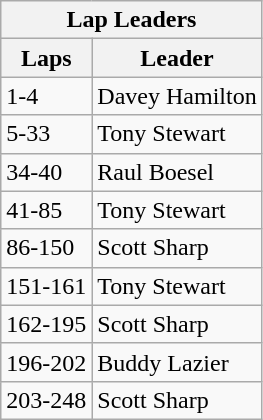<table class="wikitable">
<tr>
<th colspan=2>Lap Leaders</th>
</tr>
<tr>
<th>Laps</th>
<th>Leader</th>
</tr>
<tr>
<td>1-4</td>
<td>Davey Hamilton</td>
</tr>
<tr>
<td>5-33</td>
<td>Tony Stewart</td>
</tr>
<tr>
<td>34-40</td>
<td>Raul Boesel</td>
</tr>
<tr>
<td>41-85</td>
<td>Tony Stewart</td>
</tr>
<tr>
<td>86-150</td>
<td>Scott Sharp</td>
</tr>
<tr>
<td>151-161</td>
<td>Tony Stewart</td>
</tr>
<tr>
<td>162-195</td>
<td>Scott Sharp</td>
</tr>
<tr>
<td>196-202</td>
<td>Buddy Lazier</td>
</tr>
<tr>
<td>203-248</td>
<td>Scott Sharp</td>
</tr>
</table>
